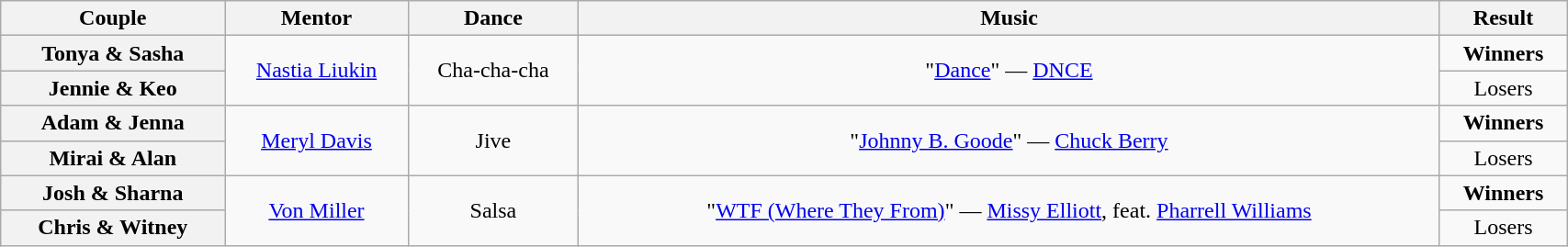<table class="wikitable unsortable" style="text-align:center; width: 90%">
<tr>
<th scope="col">Couple</th>
<th scope="col">Mentor</th>
<th scope="col">Dance</th>
<th scope="col">Music</th>
<th scope="col">Result</th>
</tr>
<tr>
<th scope="row" style="text-align:center;font-weight:normal"><strong>Tonya & Sasha</strong></th>
<td rowspan="2"><a href='#'>Nastia Liukin</a></td>
<td rowspan=2>Cha-cha-cha</td>
<td rowspan=2>"<a href='#'>Dance</a>" — <a href='#'>DNCE</a></td>
<td><strong>Winners</strong></td>
</tr>
<tr>
<th scope="row" style="text-align:center;font-weight:normal"><strong>Jennie & Keo</strong></th>
<td>Losers</td>
</tr>
<tr>
<th scope="row" style="text-align:center;font-weight:normal"><strong>Adam & Jenna</strong></th>
<td rowspan="2"><a href='#'>Meryl Davis</a></td>
<td rowspan=2>Jive</td>
<td rowspan=2>"<a href='#'>Johnny B. Goode</a>" — <a href='#'>Chuck Berry</a></td>
<td><strong>Winners</strong></td>
</tr>
<tr>
<th scope="row" style="text-align:center;font-weight:normal"><strong>Mirai & Alan</strong></th>
<td>Losers</td>
</tr>
<tr>
<th scope="row" style="text-align:center;font-weight:normal"><strong>Josh & Sharna</strong></th>
<td rowspan="2"><a href='#'>Von Miller</a></td>
<td rowspan=2>Salsa</td>
<td rowspan=2>"<a href='#'>WTF (Where They From)</a>" — <a href='#'>Missy Elliott</a>, feat. <a href='#'>Pharrell Williams</a></td>
<td><strong>Winners</strong></td>
</tr>
<tr>
<th scope="row" style="text-align:center;font-weight:normal"><strong>Chris & Witney</strong></th>
<td>Losers</td>
</tr>
</table>
